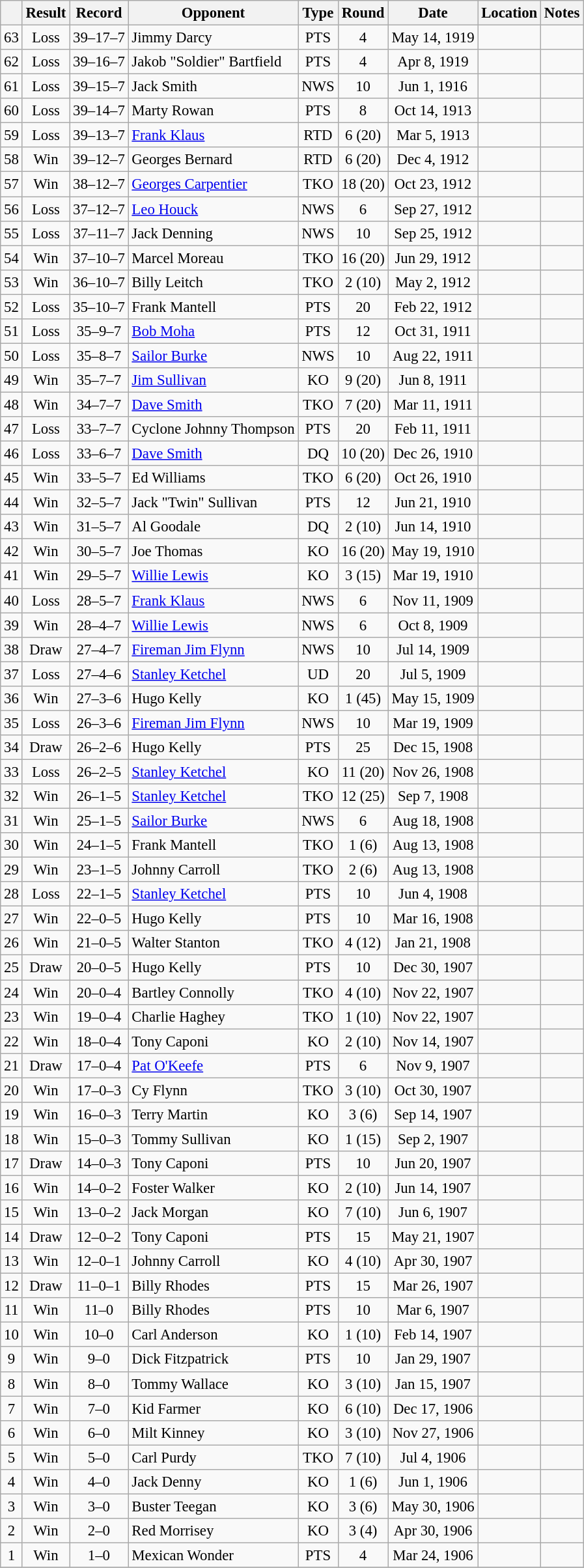<table class="wikitable mw-collapsible" style="text-align:center; font-size:95%">
<tr>
<th></th>
<th>Result</th>
<th>Record</th>
<th>Opponent</th>
<th>Type</th>
<th>Round</th>
<th>Date</th>
<th>Location</th>
<th>Notes</th>
</tr>
<tr>
<td>63</td>
<td>Loss</td>
<td>39–17–7</td>
<td align=left>Jimmy Darcy</td>
<td>PTS</td>
<td>4</td>
<td>May 14, 1919</td>
<td style="text-align:left;"></td>
<td></td>
</tr>
<tr>
<td>62</td>
<td>Loss</td>
<td>39–16–7</td>
<td align=left>Jakob "Soldier" Bartfield</td>
<td>PTS</td>
<td>4</td>
<td>Apr 8, 1919</td>
<td style="text-align:left;"></td>
<td></td>
</tr>
<tr>
<td>61</td>
<td>Loss</td>
<td>39–15–7</td>
<td align=left>Jack Smith</td>
<td>NWS</td>
<td>10</td>
<td>Jun 1, 1916</td>
<td style="text-align:left;"></td>
<td></td>
</tr>
<tr>
<td>60</td>
<td>Loss</td>
<td>39–14–7</td>
<td align=left>Marty Rowan</td>
<td>PTS</td>
<td>8</td>
<td>Oct 14, 1913</td>
<td style="text-align:left;"></td>
<td></td>
</tr>
<tr>
<td>59</td>
<td>Loss</td>
<td>39–13–7</td>
<td align=left><a href='#'>Frank Klaus</a></td>
<td>RTD</td>
<td>6 (20)</td>
<td>Mar 5, 1913</td>
<td style="text-align:left;"></td>
<td style="text-align:left;"></td>
</tr>
<tr>
<td>58</td>
<td>Win</td>
<td>39–12–7</td>
<td align=left>Georges Bernard</td>
<td>RTD</td>
<td>6 (20)</td>
<td>Dec 4, 1912</td>
<td style="text-align:left;"></td>
<td style="text-align:left;"></td>
</tr>
<tr>
<td>57</td>
<td>Win</td>
<td>38–12–7</td>
<td align=left><a href='#'>Georges Carpentier</a></td>
<td>TKO</td>
<td>18 (20)</td>
<td>Oct 23, 1912</td>
<td style="text-align:left;"></td>
<td style="text-align:left;"></td>
</tr>
<tr>
<td>56</td>
<td>Loss</td>
<td>37–12–7</td>
<td align=left><a href='#'>Leo Houck</a></td>
<td>NWS</td>
<td>6</td>
<td>Sep 27, 1912</td>
<td style="text-align:left;"></td>
<td></td>
</tr>
<tr>
<td>55</td>
<td>Loss</td>
<td>37–11–7</td>
<td align=left>Jack Denning</td>
<td>NWS</td>
<td>10</td>
<td>Sep 25, 1912</td>
<td style="text-align:left;"></td>
<td></td>
</tr>
<tr>
<td>54</td>
<td>Win</td>
<td>37–10–7</td>
<td align=left>Marcel Moreau</td>
<td>TKO</td>
<td>16 (20)</td>
<td>Jun 29, 1912</td>
<td style="text-align:left;"></td>
<td style="text-align:left;"></td>
</tr>
<tr>
<td>53</td>
<td>Win</td>
<td>36–10–7</td>
<td align=left>Billy Leitch</td>
<td>TKO</td>
<td>2 (10)</td>
<td>May 2, 1912</td>
<td style="text-align:left;"></td>
<td></td>
</tr>
<tr>
<td>52</td>
<td>Loss</td>
<td>35–10–7</td>
<td align=left>Frank Mantell</td>
<td>PTS</td>
<td>20</td>
<td>Feb 22, 1912</td>
<td style="text-align:left;"></td>
<td style="text-align:left;"></td>
</tr>
<tr>
<td>51</td>
<td>Loss</td>
<td>35–9–7</td>
<td align=left><a href='#'>Bob Moha</a></td>
<td>PTS</td>
<td>12</td>
<td>Oct 31, 1911</td>
<td style="text-align:left;"></td>
<td></td>
</tr>
<tr>
<td>50</td>
<td>Loss</td>
<td>35–8–7</td>
<td align=left><a href='#'>Sailor Burke</a></td>
<td>NWS</td>
<td>10</td>
<td>Aug 22, 1911</td>
<td style="text-align:left;"></td>
<td style="text-align:left;"></td>
</tr>
<tr>
<td>49</td>
<td>Win</td>
<td>35–7–7</td>
<td align=left><a href='#'>Jim Sullivan</a></td>
<td>KO</td>
<td>9 (20)</td>
<td>Jun 8, 1911</td>
<td style="text-align:left;"></td>
<td style="text-align:left;"></td>
</tr>
<tr>
<td>48</td>
<td>Win</td>
<td>34–7–7</td>
<td align=left><a href='#'>Dave Smith</a></td>
<td>TKO</td>
<td>7 (20)</td>
<td>Mar 11, 1911</td>
<td style="text-align:left;"></td>
<td></td>
</tr>
<tr>
<td>47</td>
<td>Loss</td>
<td>33–7–7</td>
<td align=left>Cyclone Johnny Thompson</td>
<td>PTS</td>
<td>20</td>
<td>Feb 11, 1911</td>
<td style="text-align:left;"></td>
<td style="text-align:left;"></td>
</tr>
<tr>
<td>46</td>
<td>Loss</td>
<td>33–6–7</td>
<td align=left><a href='#'>Dave Smith</a></td>
<td>DQ</td>
<td>10 (20)</td>
<td>Dec 26, 1910</td>
<td style="text-align:left;"></td>
<td></td>
</tr>
<tr>
<td>45</td>
<td>Win</td>
<td>33–5–7</td>
<td align=left>Ed Williams</td>
<td>TKO</td>
<td>6 (20)</td>
<td>Oct 26, 1910</td>
<td style="text-align:left;"></td>
<td style="text-align:left;"></td>
</tr>
<tr>
<td>44</td>
<td>Win</td>
<td>32–5–7</td>
<td align=left>Jack "Twin" Sullivan</td>
<td>PTS</td>
<td>12</td>
<td>Jun 21, 1910</td>
<td style="text-align:left;"></td>
<td></td>
</tr>
<tr>
<td>43</td>
<td>Win</td>
<td>31–5–7</td>
<td align=left>Al Goodale</td>
<td>DQ</td>
<td>2 (10)</td>
<td>Jun 14, 1910</td>
<td style="text-align:left;"></td>
<td></td>
</tr>
<tr>
<td>42</td>
<td>Win</td>
<td>30–5–7</td>
<td align=left>Joe Thomas</td>
<td>KO</td>
<td>16 (20)</td>
<td>May 19, 1910</td>
<td style="text-align:left;"></td>
<td></td>
</tr>
<tr>
<td>41</td>
<td>Win</td>
<td>29–5–7</td>
<td align=left><a href='#'>Willie Lewis</a></td>
<td>KO</td>
<td>3 (15)</td>
<td>Mar 19, 1910</td>
<td style="text-align:left;"></td>
<td style="text-align:left;"></td>
</tr>
<tr>
<td>40</td>
<td>Loss</td>
<td>28–5–7</td>
<td align=left><a href='#'>Frank Klaus</a></td>
<td>NWS</td>
<td>6</td>
<td>Nov 11, 1909</td>
<td style="text-align:left;"></td>
<td></td>
</tr>
<tr>
<td>39</td>
<td>Win</td>
<td>28–4–7</td>
<td align=left><a href='#'>Willie Lewis</a></td>
<td>NWS</td>
<td>6</td>
<td>Oct 8, 1909</td>
<td style="text-align:left;"></td>
<td></td>
</tr>
<tr>
<td>38</td>
<td>Draw</td>
<td>27–4–7</td>
<td align=left><a href='#'>Fireman Jim Flynn</a></td>
<td>NWS</td>
<td>10</td>
<td>Jul 14, 1909</td>
<td style="text-align:left;"></td>
<td></td>
</tr>
<tr>
<td>37</td>
<td>Loss</td>
<td>27–4–6</td>
<td align=left><a href='#'>Stanley Ketchel</a></td>
<td>UD</td>
<td>20</td>
<td>Jul 5, 1909</td>
<td style="text-align:left;"></td>
<td style="text-align:left;"></td>
</tr>
<tr>
<td>36</td>
<td>Win</td>
<td>27–3–6</td>
<td align=left>Hugo Kelly</td>
<td>KO</td>
<td>1 (45)</td>
<td>May 15, 1909</td>
<td style="text-align:left;"></td>
<td></td>
</tr>
<tr>
<td>35</td>
<td>Loss</td>
<td>26–3–6</td>
<td align=left><a href='#'>Fireman Jim Flynn</a></td>
<td>NWS</td>
<td>10</td>
<td>Mar 19, 1909</td>
<td style="text-align:left;"></td>
<td></td>
</tr>
<tr>
<td>34</td>
<td>Draw</td>
<td>26–2–6</td>
<td align=left>Hugo Kelly</td>
<td>PTS</td>
<td>25</td>
<td>Dec 15, 1908</td>
<td style="text-align:left;"></td>
<td></td>
</tr>
<tr>
<td>33</td>
<td>Loss</td>
<td>26–2–5</td>
<td align=left><a href='#'>Stanley Ketchel</a></td>
<td>KO</td>
<td>11 (20)</td>
<td>Nov 26, 1908</td>
<td style="text-align:left;"></td>
<td style="text-align:left;"></td>
</tr>
<tr>
<td>32</td>
<td>Win</td>
<td>26–1–5</td>
<td align=left><a href='#'>Stanley Ketchel</a></td>
<td>TKO</td>
<td>12 (25)</td>
<td>Sep 7, 1908</td>
<td style="text-align:left;"></td>
<td style="text-align:left;"></td>
</tr>
<tr>
<td>31</td>
<td>Win</td>
<td>25–1–5</td>
<td align=left><a href='#'>Sailor Burke</a></td>
<td>NWS</td>
<td>6</td>
<td>Aug 18, 1908</td>
<td style="text-align:left;"></td>
<td></td>
</tr>
<tr>
<td>30</td>
<td>Win</td>
<td>24–1–5</td>
<td align=left>Frank Mantell</td>
<td>TKO</td>
<td>1 (6)</td>
<td>Aug 13, 1908</td>
<td style="text-align:left;"></td>
<td></td>
</tr>
<tr>
<td>29</td>
<td>Win</td>
<td>23–1–5</td>
<td align=left>Johnny Carroll</td>
<td>TKO</td>
<td>2 (6)</td>
<td>Aug 13, 1908</td>
<td style="text-align:left;"></td>
<td></td>
</tr>
<tr>
<td>28</td>
<td>Loss</td>
<td>22–1–5</td>
<td align=left><a href='#'>Stanley Ketchel</a></td>
<td>PTS</td>
<td>10</td>
<td>Jun 4, 1908</td>
<td style="text-align:left;"></td>
<td style="text-align:left;"></td>
</tr>
<tr>
<td>27</td>
<td>Win</td>
<td>22–0–5</td>
<td align=left>Hugo Kelly</td>
<td>PTS</td>
<td>10</td>
<td>Mar 16, 1908</td>
<td style="text-align:left;"></td>
<td style="text-align:left;"></td>
</tr>
<tr>
<td>26</td>
<td>Win</td>
<td>21–0–5</td>
<td align=left>Walter Stanton</td>
<td>TKO</td>
<td>4 (12)</td>
<td>Jan 21, 1908</td>
<td style="text-align:left;"></td>
<td></td>
</tr>
<tr>
<td>25</td>
<td>Draw</td>
<td>20–0–5</td>
<td align=left>Hugo Kelly</td>
<td>PTS</td>
<td>10</td>
<td>Dec 30, 1907</td>
<td style="text-align:left;"></td>
<td style="text-align:left;"></td>
</tr>
<tr>
<td>24</td>
<td>Win</td>
<td>20–0–4</td>
<td align=left>Bartley Connolly</td>
<td>TKO</td>
<td>4 (10)</td>
<td>Nov 22, 1907</td>
<td style="text-align:left;"></td>
<td></td>
</tr>
<tr>
<td>23</td>
<td>Win</td>
<td>19–0–4</td>
<td align=left>Charlie Haghey</td>
<td>TKO</td>
<td>1 (10)</td>
<td>Nov 22, 1907</td>
<td style="text-align:left;"></td>
<td></td>
</tr>
<tr>
<td>22</td>
<td>Win</td>
<td>18–0–4</td>
<td align=left>Tony Caponi</td>
<td>KO</td>
<td>2 (10)</td>
<td>Nov 14, 1907</td>
<td style="text-align:left;"></td>
<td></td>
</tr>
<tr>
<td>21</td>
<td>Draw</td>
<td>17–0–4</td>
<td align=left><a href='#'>Pat O'Keefe</a></td>
<td>PTS</td>
<td>6</td>
<td>Nov 9, 1907</td>
<td style="text-align:left;"></td>
<td></td>
</tr>
<tr>
<td>20</td>
<td>Win</td>
<td>17–0–3</td>
<td align=left>Cy Flynn</td>
<td>TKO</td>
<td>3 (10)</td>
<td>Oct 30, 1907</td>
<td style="text-align:left;"></td>
<td></td>
</tr>
<tr>
<td>19</td>
<td>Win</td>
<td>16–0–3</td>
<td align=left>Terry Martin</td>
<td>KO</td>
<td>3 (6)</td>
<td>Sep 14, 1907</td>
<td style="text-align:left;"></td>
<td></td>
</tr>
<tr>
<td>18</td>
<td>Win</td>
<td>15–0–3</td>
<td align=left>Tommy Sullivan</td>
<td>KO</td>
<td>1 (15)</td>
<td>Sep 2, 1907</td>
<td style="text-align:left;"></td>
<td></td>
</tr>
<tr>
<td>17</td>
<td>Draw</td>
<td>14–0–3</td>
<td align=left>Tony Caponi</td>
<td>PTS</td>
<td>10</td>
<td>Jun 20, 1907</td>
<td style="text-align:left;"></td>
<td></td>
</tr>
<tr>
<td>16</td>
<td>Win</td>
<td>14–0–2</td>
<td align=left>Foster Walker</td>
<td>KO</td>
<td>2 (10)</td>
<td>Jun 14, 1907</td>
<td style="text-align:left;"></td>
<td></td>
</tr>
<tr>
<td>15</td>
<td>Win</td>
<td>13–0–2</td>
<td align=left>Jack Morgan</td>
<td>KO</td>
<td>7 (10)</td>
<td>Jun 6, 1907</td>
<td style="text-align:left;"></td>
<td></td>
</tr>
<tr>
<td>14</td>
<td>Draw</td>
<td>12–0–2</td>
<td align=left>Tony Caponi</td>
<td>PTS</td>
<td>15</td>
<td>May 21, 1907</td>
<td style="text-align:left;"></td>
<td></td>
</tr>
<tr>
<td>13</td>
<td>Win</td>
<td>12–0–1</td>
<td align=left>Johnny Carroll</td>
<td>KO</td>
<td>4 (10)</td>
<td>Apr 30, 1907</td>
<td style="text-align:left;"></td>
<td></td>
</tr>
<tr>
<td>12</td>
<td>Draw</td>
<td>11–0–1</td>
<td align=left>Billy Rhodes</td>
<td>PTS</td>
<td>15</td>
<td>Mar 26, 1907</td>
<td style="text-align:left;"></td>
<td></td>
</tr>
<tr>
<td>11</td>
<td>Win</td>
<td>11–0</td>
<td align=left>Billy Rhodes</td>
<td>PTS</td>
<td>10</td>
<td>Mar 6, 1907</td>
<td style="text-align:left;"></td>
<td></td>
</tr>
<tr>
<td>10</td>
<td>Win</td>
<td>10–0</td>
<td align=left>Carl Anderson</td>
<td>KO</td>
<td>1 (10)</td>
<td>Feb 14, 1907</td>
<td style="text-align:left;"></td>
<td></td>
</tr>
<tr>
<td>9</td>
<td>Win</td>
<td>9–0</td>
<td align=left>Dick Fitzpatrick</td>
<td>PTS</td>
<td>10</td>
<td>Jan 29, 1907</td>
<td style="text-align:left;"></td>
<td></td>
</tr>
<tr>
<td>8</td>
<td>Win</td>
<td>8–0</td>
<td align=left>Tommy Wallace</td>
<td>KO</td>
<td>3 (10)</td>
<td>Jan 15, 1907</td>
<td style="text-align:left;"></td>
<td></td>
</tr>
<tr>
<td>7</td>
<td>Win</td>
<td>7–0</td>
<td align=left>Kid Farmer</td>
<td>KO</td>
<td>6 (10)</td>
<td>Dec 17, 1906</td>
<td style="text-align:left;"></td>
<td></td>
</tr>
<tr>
<td>6</td>
<td>Win</td>
<td>6–0</td>
<td align=left>Milt Kinney</td>
<td>KO</td>
<td>3 (10)</td>
<td>Nov 27, 1906</td>
<td style="text-align:left;"></td>
<td></td>
</tr>
<tr>
<td>5</td>
<td>Win</td>
<td>5–0</td>
<td align=left>Carl Purdy</td>
<td>TKO</td>
<td>7 (10)</td>
<td>Jul 4, 1906</td>
<td style="text-align:left;"></td>
<td></td>
</tr>
<tr>
<td>4</td>
<td>Win</td>
<td>4–0</td>
<td align=left>Jack Denny</td>
<td>KO</td>
<td>1 (6)</td>
<td>Jun 1, 1906</td>
<td style="text-align:left;"></td>
<td></td>
</tr>
<tr>
<td>3</td>
<td>Win</td>
<td>3–0</td>
<td align=left>Buster Teegan</td>
<td>KO</td>
<td>3 (6)</td>
<td>May 30, 1906</td>
<td style="text-align:left;"></td>
<td></td>
</tr>
<tr>
<td>2</td>
<td>Win</td>
<td>2–0</td>
<td align=left>Red Morrisey</td>
<td>KO</td>
<td>3 (4)</td>
<td>Apr 30, 1906</td>
<td style="text-align:left;"></td>
<td></td>
</tr>
<tr>
<td>1</td>
<td>Win</td>
<td>1–0</td>
<td align=left>Mexican Wonder</td>
<td>PTS</td>
<td>4</td>
<td>Mar 24, 1906</td>
<td style="text-align:left;"></td>
<td></td>
</tr>
<tr>
</tr>
</table>
